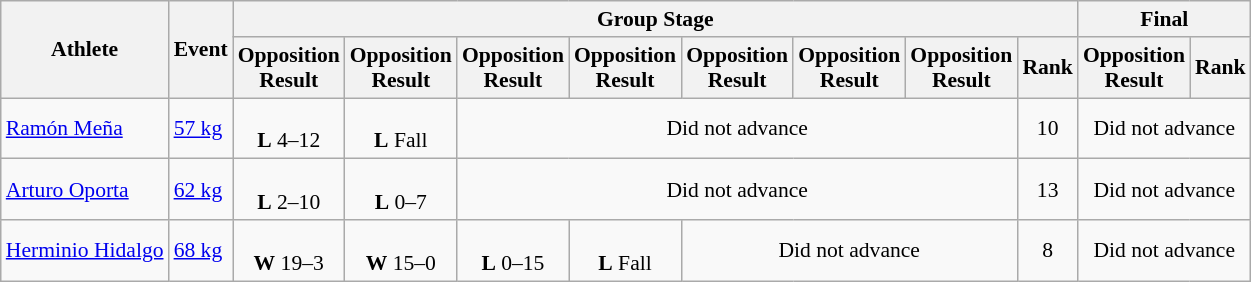<table class=wikitable style="font-size:90%">
<tr>
<th rowspan="2">Athlete</th>
<th rowspan="2">Event</th>
<th colspan="8">Group Stage</th>
<th colspan=2>Final</th>
</tr>
<tr>
<th>Opposition<br>Result</th>
<th>Opposition<br>Result</th>
<th>Opposition<br>Result</th>
<th>Opposition<br>Result</th>
<th>Opposition<br>Result</th>
<th>Opposition<br>Result</th>
<th>Opposition<br>Result</th>
<th>Rank</th>
<th>Opposition<br>Result</th>
<th>Rank</th>
</tr>
<tr align=center>
<td align=left><a href='#'>Ramón Meña</a></td>
<td align=left><a href='#'>57 kg</a></td>
<td><br><strong>L</strong> 4–12</td>
<td><br><strong>L</strong> Fall</td>
<td colspan=5>Did not advance</td>
<td>10</td>
<td colspan=2>Did not advance</td>
</tr>
<tr align=center>
<td align=left><a href='#'>Arturo Oporta</a></td>
<td align=left><a href='#'>62 kg</a></td>
<td><br><strong>L</strong> 2–10</td>
<td><br><strong>L</strong> 0–7</td>
<td colspan=5>Did not advance</td>
<td>13</td>
<td colspan=2>Did not advance</td>
</tr>
<tr align=center>
<td align=left><a href='#'>Herminio Hidalgo</a></td>
<td align=left><a href='#'>68 kg</a></td>
<td><br><strong>W</strong> 19–3</td>
<td><br><strong>W</strong> 15–0</td>
<td><br><strong>L</strong> 0–15</td>
<td><br><strong>L</strong> Fall</td>
<td colspan=3>Did not advance</td>
<td>8</td>
<td colspan=2>Did not advance</td>
</tr>
</table>
